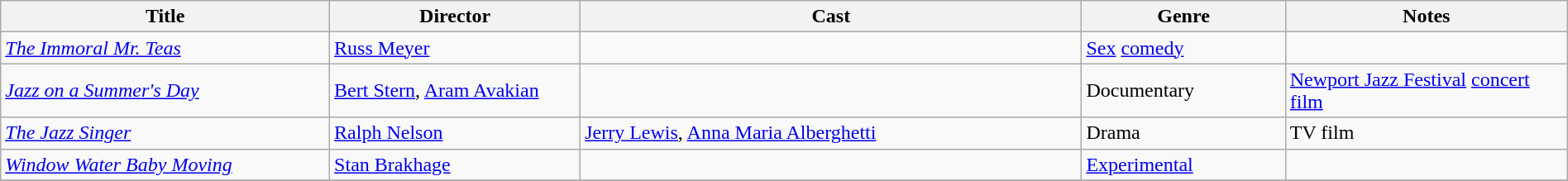<table class="wikitable" width= "100%">
<tr>
<th width=21%>Title</th>
<th width=16%>Director</th>
<th width=32%>Cast</th>
<th width=13%>Genre</th>
<th width=18%>Notes</th>
</tr>
<tr>
<td><em><a href='#'>The Immoral Mr. Teas</a></em></td>
<td><a href='#'>Russ Meyer</a></td>
<td></td>
<td><a href='#'>Sex</a> <a href='#'>comedy</a></td>
<td></td>
</tr>
<tr>
<td><em><a href='#'>Jazz on a Summer's Day</a></em></td>
<td><a href='#'>Bert Stern</a>, <a href='#'>Aram Avakian</a></td>
<td></td>
<td>Documentary</td>
<td><a href='#'>Newport Jazz Festival</a> <a href='#'>concert film</a></td>
</tr>
<tr>
<td><em><a href='#'>The Jazz Singer</a></em></td>
<td><a href='#'>Ralph Nelson</a></td>
<td><a href='#'>Jerry Lewis</a>, <a href='#'>Anna Maria Alberghetti</a></td>
<td>Drama</td>
<td>TV film</td>
</tr>
<tr>
<td><em><a href='#'>Window Water Baby Moving</a></em></td>
<td><a href='#'>Stan Brakhage</a></td>
<td></td>
<td><a href='#'>Experimental</a></td>
<td></td>
</tr>
<tr>
</tr>
</table>
